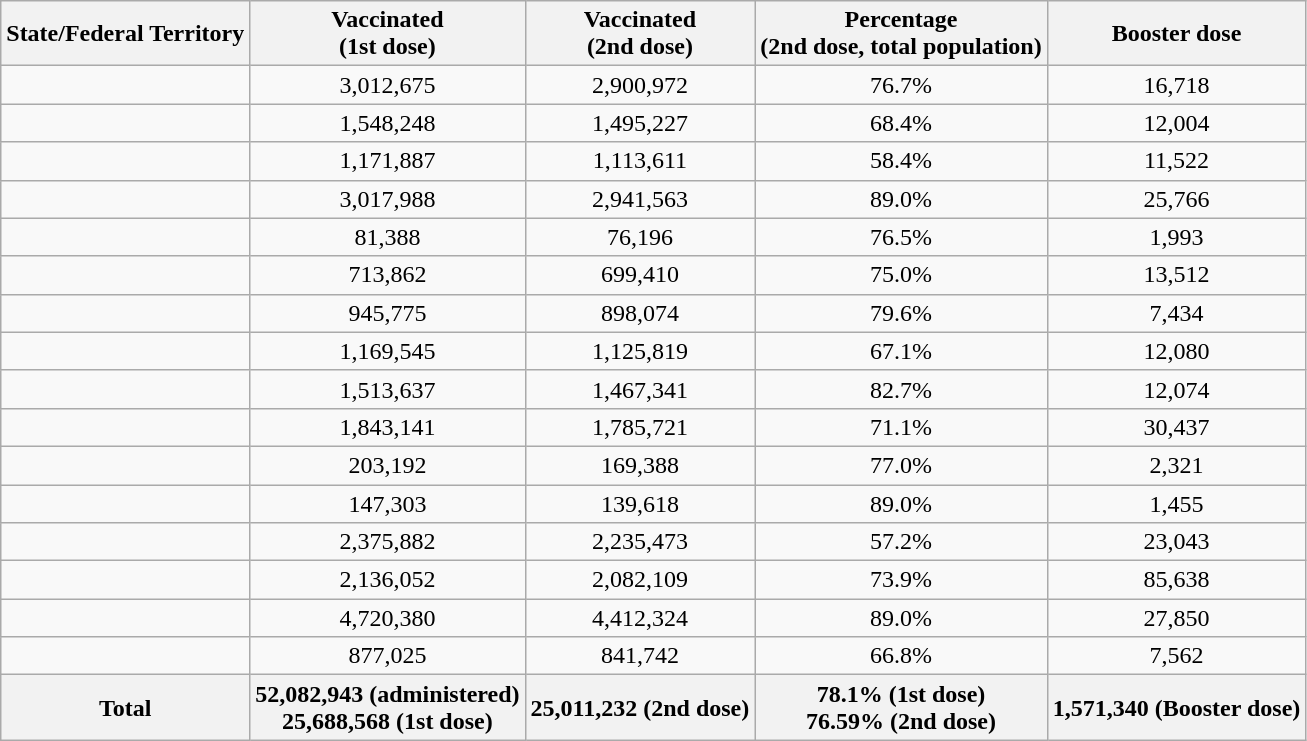<table class="wikitable sortable" style="text-align: center">
<tr>
<th>State/Federal Territory</th>
<th>Vaccinated<br>(1st dose)</th>
<th>Vaccinated<br>(2nd dose)</th>
<th>Percentage<br>(2nd dose, total population)</th>
<th>Booster dose</th>
</tr>
<tr>
<td></td>
<td>3,012,675</td>
<td>2,900,972</td>
<td>76.7%</td>
<td>16,718</td>
</tr>
<tr>
<td></td>
<td>1,548,248</td>
<td>1,495,227</td>
<td>68.4%</td>
<td>12,004</td>
</tr>
<tr>
<td></td>
<td>1,171,887</td>
<td>1,113,611</td>
<td>58.4%</td>
<td>11,522</td>
</tr>
<tr>
<td></td>
<td>3,017,988</td>
<td>2,941,563</td>
<td>89.0%</td>
<td>25,766</td>
</tr>
<tr>
<td></td>
<td>81,388</td>
<td>76,196</td>
<td>76.5%</td>
<td>1,993</td>
</tr>
<tr>
<td></td>
<td>713,862</td>
<td>699,410</td>
<td>75.0%</td>
<td>13,512</td>
</tr>
<tr>
<td></td>
<td>945,775</td>
<td>898,074</td>
<td>79.6%</td>
<td>7,434</td>
</tr>
<tr>
<td></td>
<td>1,169,545</td>
<td>1,125,819</td>
<td>67.1%</td>
<td>12,080</td>
</tr>
<tr>
<td></td>
<td>1,513,637</td>
<td>1,467,341</td>
<td>82.7%</td>
<td>12,074</td>
</tr>
<tr>
<td></td>
<td>1,843,141</td>
<td>1,785,721</td>
<td>71.1%</td>
<td>30,437</td>
</tr>
<tr>
<td></td>
<td>203,192</td>
<td>169,388</td>
<td>77.0%</td>
<td>2,321</td>
</tr>
<tr>
<td></td>
<td>147,303</td>
<td>139,618</td>
<td>89.0%</td>
<td>1,455</td>
</tr>
<tr>
<td></td>
<td>2,375,882</td>
<td>2,235,473</td>
<td>57.2%</td>
<td>23,043</td>
</tr>
<tr>
<td></td>
<td>2,136,052</td>
<td>2,082,109</td>
<td>73.9%</td>
<td>85,638</td>
</tr>
<tr>
<td></td>
<td>4,720,380</td>
<td>4,412,324</td>
<td>89.0%</td>
<td>27,850</td>
</tr>
<tr>
<td></td>
<td>877,025</td>
<td>841,742</td>
<td>66.8%</td>
<td>7,562</td>
</tr>
<tr>
<th>Total</th>
<th>52,082,943 (administered)<br>25,688,568 (1st dose)</th>
<th>25,011,232 (2nd dose)</th>
<th>78.1% (1st dose)<br>76.59% (2nd dose)</th>
<th>1,571,340 (Booster dose)</th>
</tr>
</table>
